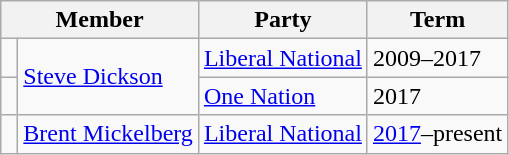<table class="wikitable">
<tr>
<th colspan="2">Member</th>
<th>Party</th>
<th>Term</th>
</tr>
<tr>
<td> </td>
<td rowspan="2"><a href='#'>Steve Dickson</a></td>
<td><a href='#'>Liberal National</a></td>
<td>2009–2017</td>
</tr>
<tr>
<td> </td>
<td><a href='#'>One Nation</a></td>
<td>2017</td>
</tr>
<tr>
<td> </td>
<td><a href='#'>Brent Mickelberg</a></td>
<td><a href='#'>Liberal National</a></td>
<td><a href='#'>2017</a>–present</td>
</tr>
</table>
